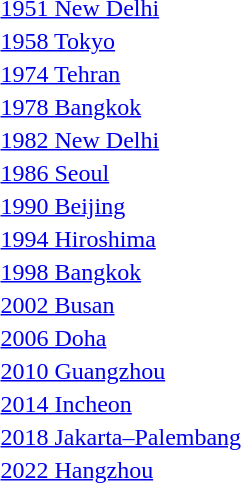<table>
<tr>
<td><a href='#'>1951 New Delhi</a></td>
<td></td>
<td></td>
<td></td>
</tr>
<tr>
<td><a href='#'>1958 Tokyo</a></td>
<td></td>
<td></td>
<td></td>
</tr>
<tr>
<td><a href='#'>1974 Tehran</a></td>
<td></td>
<td></td>
<td></td>
</tr>
<tr>
<td><a href='#'>1978 Bangkok</a></td>
<td></td>
<td></td>
<td></td>
</tr>
<tr>
<td><a href='#'>1982 New Delhi</a></td>
<td></td>
<td></td>
<td></td>
</tr>
<tr>
<td><a href='#'>1986 Seoul</a></td>
<td></td>
<td></td>
<td></td>
</tr>
<tr>
<td><a href='#'>1990 Beijing</a></td>
<td></td>
<td></td>
<td></td>
</tr>
<tr>
<td><a href='#'>1994 Hiroshima</a></td>
<td></td>
<td></td>
<td></td>
</tr>
<tr>
<td><a href='#'>1998 Bangkok</a></td>
<td></td>
<td></td>
<td></td>
</tr>
<tr>
<td><a href='#'>2002 Busan</a></td>
<td></td>
<td></td>
<td></td>
</tr>
<tr>
<td><a href='#'>2006 Doha</a></td>
<td></td>
<td></td>
<td></td>
</tr>
<tr>
<td><a href='#'>2010 Guangzhou</a></td>
<td></td>
<td></td>
<td></td>
</tr>
<tr>
<td><a href='#'>2014 Incheon</a></td>
<td></td>
<td></td>
<td></td>
</tr>
<tr>
<td><a href='#'>2018 Jakarta–Palembang</a></td>
<td></td>
<td></td>
<td></td>
</tr>
<tr>
<td><a href='#'>2022 Hangzhou</a></td>
<td></td>
<td></td>
<td></td>
</tr>
</table>
